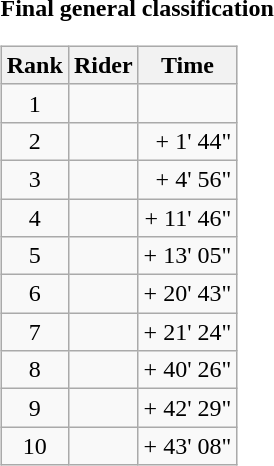<table>
<tr>
<td><strong>Final general classification</strong><br><table class="wikitable">
<tr>
<th scope="col">Rank</th>
<th scope="col">Rider</th>
<th scope="col">Time</th>
</tr>
<tr>
<td style="text-align:center;">1</td>
<td></td>
<td style="text-align:right;"></td>
</tr>
<tr>
<td style="text-align:center;">2</td>
<td></td>
<td style="text-align:right;">+ 1' 44"</td>
</tr>
<tr>
<td style="text-align:center;">3</td>
<td></td>
<td style="text-align:right;">+ 4' 56"</td>
</tr>
<tr>
<td style="text-align:center;">4</td>
<td></td>
<td style="text-align:right;">+ 11' 46"</td>
</tr>
<tr>
<td style="text-align:center;">5</td>
<td></td>
<td style="text-align:right;">+ 13' 05"</td>
</tr>
<tr>
<td style="text-align:center;">6</td>
<td></td>
<td style="text-align:right;">+ 20' 43"</td>
</tr>
<tr>
<td style="text-align:center;">7</td>
<td></td>
<td style="text-align:right;">+ 21' 24"</td>
</tr>
<tr>
<td style="text-align:center;">8</td>
<td></td>
<td style="text-align:right;">+ 40' 26"</td>
</tr>
<tr>
<td style="text-align:center;">9</td>
<td></td>
<td style="text-align:right;">+ 42' 29"</td>
</tr>
<tr>
<td style="text-align:center;">10</td>
<td></td>
<td style="text-align:right;">+ 43' 08"</td>
</tr>
</table>
</td>
</tr>
</table>
